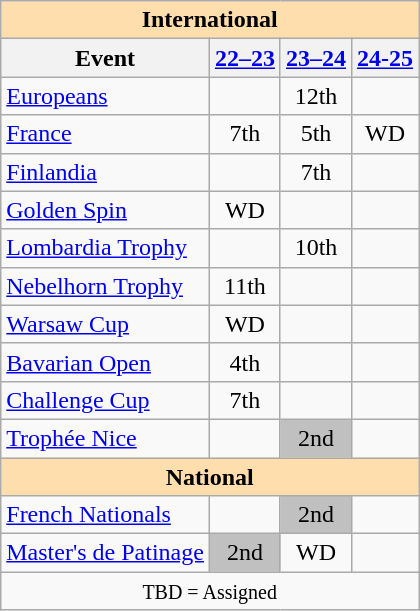<table class="wikitable" style="text-align:center">
<tr>
<th style="background-color: #ffdead; " colspan=5 align=center>International </th>
</tr>
<tr>
<th>Event</th>
<th><a href='#'>22–23</a></th>
<th><a href='#'>23–24</a></th>
<th><a href='#'>24-25</a></th>
</tr>
<tr>
<td align=left><a href='#'>Europeans</a></td>
<td></td>
<td>12th</td>
<td></td>
</tr>
<tr>
<td align=left> <a href='#'>France</a></td>
<td>7th</td>
<td>5th</td>
<td>WD</td>
</tr>
<tr>
<td align=left> <a href='#'>Finlandia</a></td>
<td></td>
<td>7th</td>
<td></td>
</tr>
<tr>
<td align=left> <a href='#'>Golden Spin</a></td>
<td>WD</td>
<td></td>
<td></td>
</tr>
<tr>
<td align=left> <a href='#'>Lombardia Trophy</a></td>
<td></td>
<td>10th</td>
<td></td>
</tr>
<tr>
<td align=left> <a href='#'>Nebelhorn Trophy</a></td>
<td>11th</td>
<td></td>
<td></td>
</tr>
<tr>
<td align=left> <a href='#'>Warsaw Cup</a></td>
<td>WD</td>
<td></td>
<td></td>
</tr>
<tr>
<td align=left><a href='#'>Bavarian Open</a></td>
<td>4th</td>
<td></td>
<td></td>
</tr>
<tr>
<td align=left><a href='#'>Challenge Cup</a></td>
<td>7th</td>
<td></td>
<td></td>
</tr>
<tr>
<td align=left><a href='#'>Trophée Nice</a></td>
<td></td>
<td bgcolor=silver>2nd</td>
<td></td>
</tr>
<tr>
<th style="background-color: #ffdead; " colspan=5 align=center>National </th>
</tr>
<tr>
<td align=left><a href='#'>French Nationals</a></td>
<td></td>
<td bgcolor=silver>2nd</td>
<td></td>
</tr>
<tr>
<td align=left><a href='#'>Master's de Patinage</a></td>
<td bgcolor=silver>2nd</td>
<td>WD</td>
<td></td>
</tr>
<tr>
<td colspan=7 align=center><small> TBD = Assigned </small></td>
</tr>
</table>
